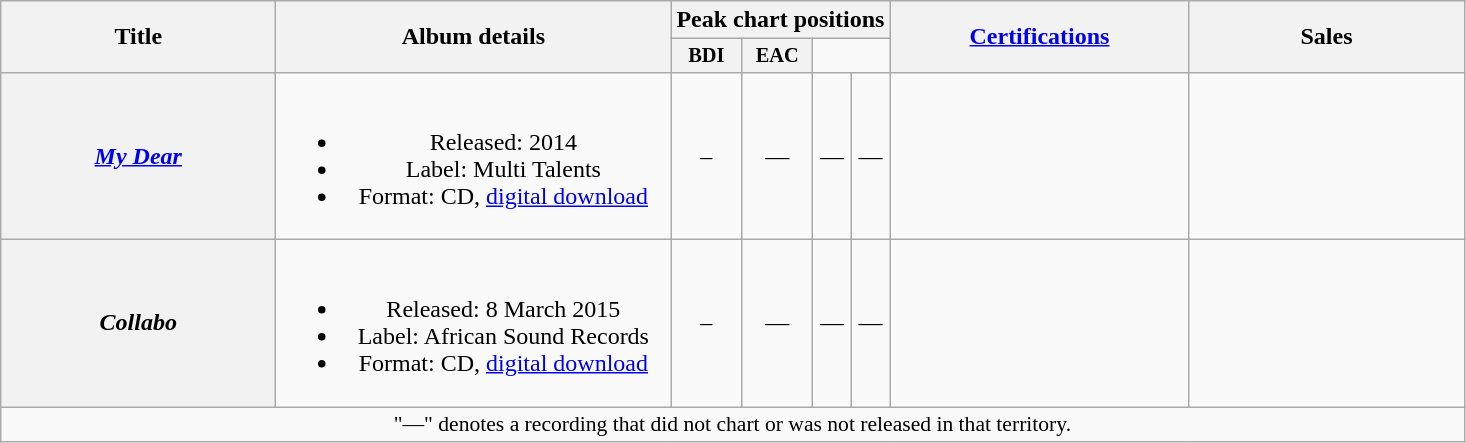<table class="wikitable" style="text-align:center;">
<tr>
<th scope="col" rowspan="2" style="width:11em;">Title</th>
<th scope="col" rowspan="2" style="width:16em;">Album details</th>
<th scope="col" colspan="4">Peak chart positions</th>
<th scope="col" rowspan="2" style="width:12em;"><a href='#'>Certifications</a></th>
<th scope="col" rowspan="2" style="width:11em;">Sales</th>
</tr>
<tr>
<th scope="col" style="width:3em;font-size:85%;">BDI</th>
<th scope="col" style="width:3em;font-size:85%;">EAC</th>
</tr>
<tr>
<th scope="row"><em><a href='#'>My Dear</a></em></th>
<td><br><ul><li>Released: 2014</li><li>Label: Multi Talents</li><li>Format: CD, <a href='#'>digital download</a></li></ul></td>
<td>–</td>
<td>—</td>
<td>—</td>
<td>—</td>
<td></td>
<td></td>
</tr>
<tr>
<th scope="row"><em>Collabo</em></th>
<td><br><ul><li>Released: 8 March 2015</li><li>Label: African Sound Records</li><li>Format: CD, <a href='#'>digital download</a></li></ul></td>
<td>–</td>
<td>—</td>
<td>—</td>
<td>—</td>
<td></td>
<td></td>
</tr>
<tr>
<td colspan="15" style="font-size:90%">"—" denotes a recording that did not chart or was not released in that territory.</td>
</tr>
</table>
